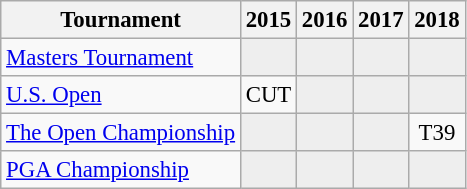<table class="wikitable" style="font-size:95%;text-align:center;">
<tr>
<th>Tournament</th>
<th>2015</th>
<th>2016</th>
<th>2017</th>
<th>2018</th>
</tr>
<tr>
<td align=left><a href='#'>Masters Tournament</a></td>
<td style="background:#eeeeee;"></td>
<td style="background:#eeeeee;"></td>
<td style="background:#eeeeee;"></td>
<td style="background:#eeeeee;"></td>
</tr>
<tr>
<td align=left><a href='#'>U.S. Open</a></td>
<td>CUT</td>
<td style="background:#eeeeee;"></td>
<td style="background:#eeeeee;"></td>
<td style="background:#eeeeee;"></td>
</tr>
<tr>
<td align=left><a href='#'>The Open Championship</a></td>
<td style="background:#eeeeee;"></td>
<td style="background:#eeeeee;"></td>
<td style="background:#eeeeee;"></td>
<td>T39</td>
</tr>
<tr>
<td align=left><a href='#'>PGA Championship</a></td>
<td style="background:#eeeeee;"></td>
<td style="background:#eeeeee;"></td>
<td style="background:#eeeeee;"></td>
<td style="background:#eeeeee;"></td>
</tr>
</table>
